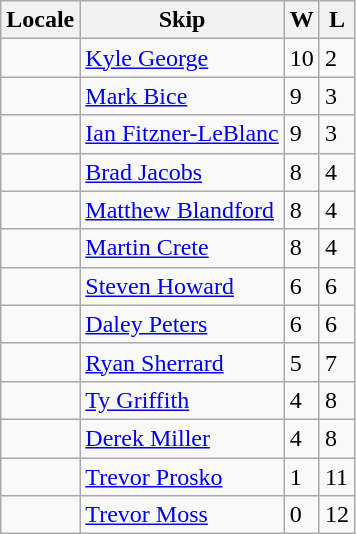<table class="wikitable" border="1">
<tr>
<th>Locale</th>
<th>Skip</th>
<th>W</th>
<th>L</th>
</tr>
<tr>
<td></td>
<td><a href='#'>Kyle George</a></td>
<td>10</td>
<td>2</td>
</tr>
<tr>
<td></td>
<td><a href='#'>Mark Bice</a></td>
<td>9</td>
<td>3</td>
</tr>
<tr>
<td></td>
<td><a href='#'>Ian Fitzner-LeBlanc</a></td>
<td>9</td>
<td>3</td>
</tr>
<tr>
<td></td>
<td><a href='#'>Brad Jacobs</a></td>
<td>8</td>
<td>4</td>
</tr>
<tr>
<td></td>
<td><a href='#'>Matthew Blandford</a></td>
<td>8</td>
<td>4</td>
</tr>
<tr>
<td></td>
<td><a href='#'>Martin Crete</a></td>
<td>8</td>
<td>4</td>
</tr>
<tr>
<td></td>
<td><a href='#'>Steven Howard</a></td>
<td>6</td>
<td>6</td>
</tr>
<tr>
<td></td>
<td><a href='#'>Daley Peters</a></td>
<td>6</td>
<td>6</td>
</tr>
<tr>
<td></td>
<td><a href='#'>Ryan Sherrard</a></td>
<td>5</td>
<td>7</td>
</tr>
<tr>
<td></td>
<td><a href='#'>Ty Griffith</a></td>
<td>4</td>
<td>8</td>
</tr>
<tr>
<td></td>
<td><a href='#'>Derek Miller</a></td>
<td>4</td>
<td>8</td>
</tr>
<tr>
<td></td>
<td><a href='#'>Trevor Prosko</a></td>
<td>1</td>
<td>11</td>
</tr>
<tr>
<td></td>
<td><a href='#'>Trevor Moss</a></td>
<td>0</td>
<td>12</td>
</tr>
</table>
